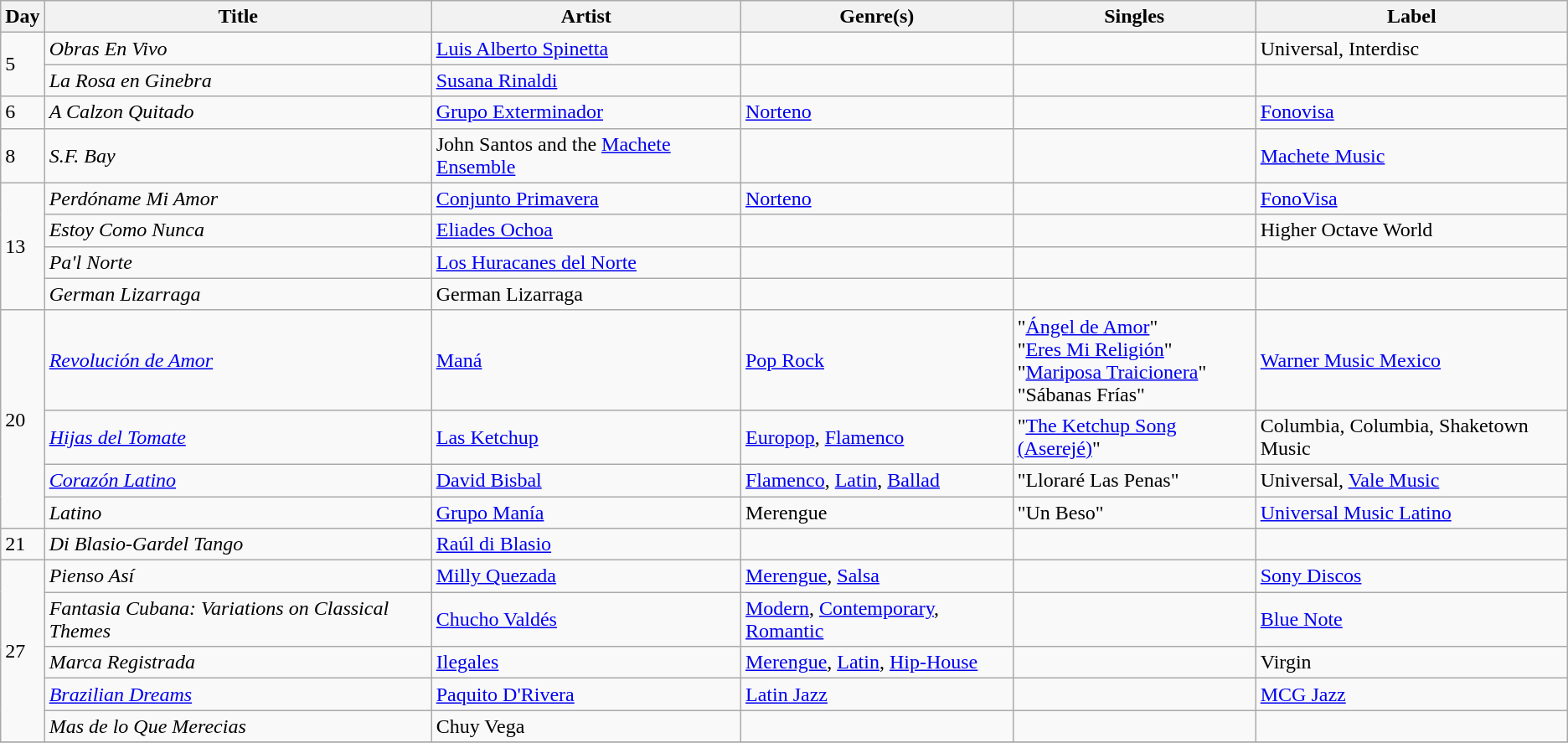<table class="wikitable sortable" style="text-align: left;">
<tr>
<th>Day</th>
<th>Title</th>
<th>Artist</th>
<th>Genre(s)</th>
<th>Singles</th>
<th>Label</th>
</tr>
<tr>
<td rowspan="2">5</td>
<td><em>Obras En Vivo</em></td>
<td><a href='#'>Luis Alberto Spinetta</a></td>
<td></td>
<td></td>
<td>Universal, Interdisc</td>
</tr>
<tr>
<td><em>La Rosa en Ginebra</em></td>
<td><a href='#'>Susana Rinaldi</a></td>
<td></td>
<td></td>
<td></td>
</tr>
<tr>
<td>6</td>
<td><em>A Calzon Quitado</em></td>
<td><a href='#'>Grupo Exterminador</a></td>
<td><a href='#'>Norteno</a></td>
<td></td>
<td><a href='#'>Fonovisa</a></td>
</tr>
<tr>
<td>8</td>
<td><em>S.F. Bay</em></td>
<td>John Santos and the <a href='#'>Machete Ensemble</a></td>
<td></td>
<td></td>
<td><a href='#'>Machete Music</a></td>
</tr>
<tr>
<td rowspan="4">13</td>
<td><em>Perdóname Mi Amor</em></td>
<td><a href='#'>Conjunto Primavera</a></td>
<td><a href='#'>Norteno</a></td>
<td></td>
<td><a href='#'>FonoVisa</a></td>
</tr>
<tr>
<td><em>Estoy Como Nunca</em></td>
<td><a href='#'>Eliades Ochoa</a></td>
<td></td>
<td></td>
<td>Higher Octave World</td>
</tr>
<tr>
<td><em>Pa'l Norte</em></td>
<td><a href='#'>Los Huracanes del Norte</a></td>
<td></td>
<td></td>
<td></td>
</tr>
<tr>
<td><em>German Lizarraga</em></td>
<td>German Lizarraga</td>
<td></td>
<td></td>
<td></td>
</tr>
<tr>
<td rowspan="4">20</td>
<td><em><a href='#'>Revolución de Amor</a></em></td>
<td><a href='#'>Maná</a></td>
<td><a href='#'>Pop Rock</a></td>
<td>"<a href='#'>Ángel de Amor</a>"<br>"<a href='#'>Eres Mi Religión</a>"<br>"<a href='#'>Mariposa Traicionera</a>"<br>"Sábanas Frías"</td>
<td><a href='#'>Warner Music Mexico</a></td>
</tr>
<tr>
<td><em><a href='#'>Hijas del Tomate</a></em></td>
<td><a href='#'>Las Ketchup</a></td>
<td><a href='#'>Europop</a>, <a href='#'>Flamenco</a></td>
<td>"<a href='#'>The Ketchup Song (Aserejé)</a>"</td>
<td>Columbia, Columbia, Shaketown Music</td>
</tr>
<tr>
<td><em><a href='#'>Corazón Latino</a></em></td>
<td><a href='#'>David Bisbal</a></td>
<td><a href='#'>Flamenco</a>, <a href='#'>Latin</a>, <a href='#'>Ballad</a></td>
<td>"Lloraré Las Penas"</td>
<td>Universal, <a href='#'>Vale Music</a></td>
</tr>
<tr>
<td><em>Latino</em></td>
<td><a href='#'>Grupo Manía</a></td>
<td>Merengue</td>
<td>"Un Beso"</td>
<td><a href='#'>Universal Music Latino</a></td>
</tr>
<tr>
<td>21</td>
<td><em>Di Blasio-Gardel Tango</em></td>
<td><a href='#'>Raúl di Blasio</a></td>
<td></td>
<td></td>
<td></td>
</tr>
<tr>
<td rowspan="5">27</td>
<td><em>Pienso Así</em></td>
<td><a href='#'>Milly Quezada</a></td>
<td><a href='#'>Merengue</a>, <a href='#'>Salsa</a></td>
<td></td>
<td><a href='#'>Sony Discos</a></td>
</tr>
<tr>
<td><em>Fantasia Cubana: Variations on Classical Themes</em></td>
<td><a href='#'>Chucho Valdés</a></td>
<td><a href='#'>Modern</a>, <a href='#'>Contemporary</a>, <a href='#'>Romantic</a></td>
<td></td>
<td><a href='#'>Blue Note</a></td>
</tr>
<tr>
<td><em>Marca Registrada</em></td>
<td><a href='#'>Ilegales</a></td>
<td><a href='#'>Merengue</a>, <a href='#'>Latin</a>, <a href='#'>Hip-House</a></td>
<td></td>
<td>Virgin</td>
</tr>
<tr>
<td><em><a href='#'>Brazilian Dreams</a></em></td>
<td><a href='#'>Paquito D'Rivera</a></td>
<td><a href='#'>Latin Jazz</a></td>
<td></td>
<td><a href='#'>MCG Jazz</a></td>
</tr>
<tr>
<td><em>Mas de lo Que Merecias</em></td>
<td>Chuy Vega</td>
<td></td>
<td></td>
<td></td>
</tr>
<tr>
</tr>
</table>
